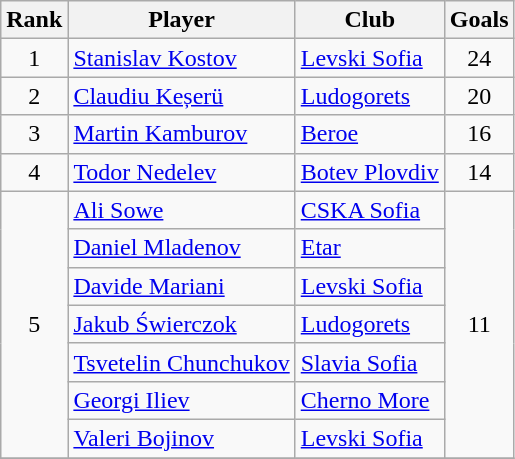<table class="wikitable" style="text-align:center">
<tr>
<th>Rank</th>
<th>Player</th>
<th>Club</th>
<th>Goals</th>
</tr>
<tr>
<td rowspan=1>1</td>
<td align="left"> <a href='#'>Stanislav Kostov</a></td>
<td align="left"><a href='#'>Levski Sofia</a></td>
<td rowspan=1>24</td>
</tr>
<tr>
<td rowspan=1>2</td>
<td align="left"> <a href='#'>Claudiu Keșerü</a></td>
<td align="left"><a href='#'>Ludogorets</a></td>
<td rowspan=1>20</td>
</tr>
<tr>
<td rowspan=1>3</td>
<td align="left"> <a href='#'>Martin Kamburov</a></td>
<td align="left"><a href='#'>Beroe</a></td>
<td rowspan=1>16</td>
</tr>
<tr>
<td rowspan=1>4</td>
<td align="left"> <a href='#'>Todor Nedelev</a></td>
<td align="left"><a href='#'>Botev Plovdiv</a></td>
<td rowspan=1>14</td>
</tr>
<tr>
<td rowspan=7>5</td>
<td align="left"> <a href='#'>Ali Sowe</a></td>
<td align="left"><a href='#'>CSKA Sofia</a></td>
<td rowspan=7>11</td>
</tr>
<tr>
<td align="left"> <a href='#'>Daniel Mladenov</a></td>
<td align="left"><a href='#'>Etar</a></td>
</tr>
<tr>
<td align="left"> <a href='#'>Davide Mariani</a></td>
<td align="left"><a href='#'>Levski Sofia</a></td>
</tr>
<tr>
<td align="left"> <a href='#'>Jakub Świerczok</a></td>
<td align="left"><a href='#'>Ludogorets</a></td>
</tr>
<tr>
<td align="left"> <a href='#'>Tsvetelin Chunchukov</a></td>
<td align="left"><a href='#'>Slavia Sofia</a></td>
</tr>
<tr>
<td align="left"> <a href='#'>Georgi Iliev</a></td>
<td align="left"><a href='#'>Cherno More</a></td>
</tr>
<tr>
<td align="left"> <a href='#'>Valeri Bojinov</a></td>
<td align="left"><a href='#'>Levski Sofia</a></td>
</tr>
<tr>
</tr>
</table>
